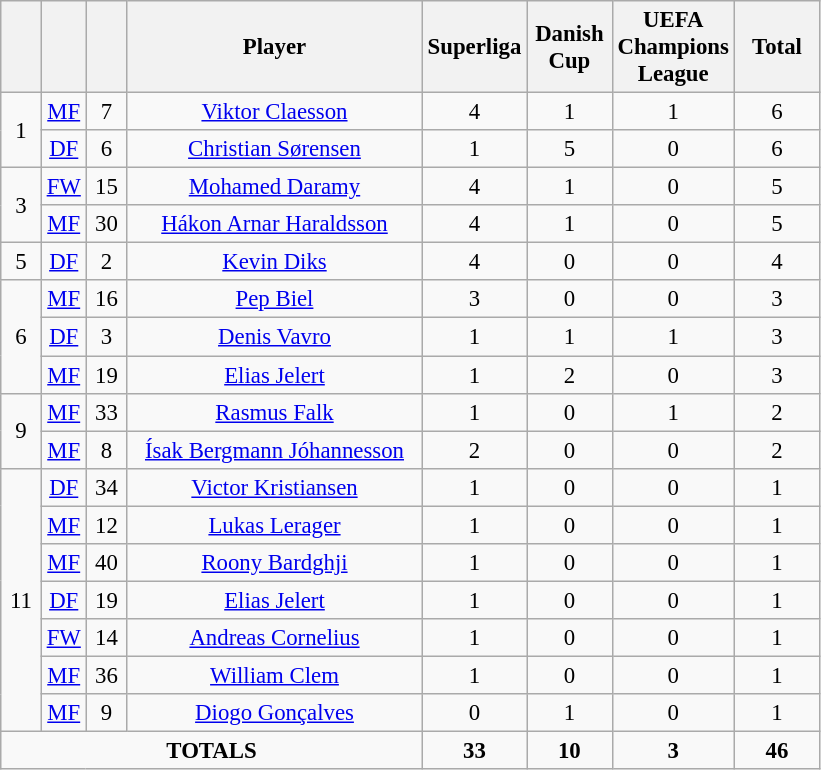<table class="wikitable sortable" style="font-size: 95%; text-align: center;">
<tr>
<th width=20></th>
<th width=20></th>
<th width=20></th>
<th width=190>Player</th>
<th width=50>Superliga</th>
<th width=50>Danish Cup</th>
<th width=50>UEFA Champions League</th>
<th width=50>Total</th>
</tr>
<tr>
<td rowspan=2>1</td>
<td><a href='#'>MF</a></td>
<td>7</td>
<td> <a href='#'>Viktor Claesson</a></td>
<td>4</td>
<td>1</td>
<td>1</td>
<td>6</td>
</tr>
<tr>
<td><a href='#'>DF</a></td>
<td>6</td>
<td> <a href='#'>Christian Sørensen</a></td>
<td>1</td>
<td>5</td>
<td>0</td>
<td>6</td>
</tr>
<tr>
<td rowspan=2>3</td>
<td><a href='#'>FW</a></td>
<td>15</td>
<td>  <a href='#'>Mohamed Daramy</a></td>
<td>4</td>
<td>1</td>
<td>0</td>
<td>5</td>
</tr>
<tr>
<td><a href='#'>MF</a></td>
<td>30</td>
<td> <a href='#'>Hákon Arnar Haraldsson</a></td>
<td>4</td>
<td>1</td>
<td>0</td>
<td>5</td>
</tr>
<tr>
<td rowspan=1>5</td>
<td><a href='#'>DF</a></td>
<td>2</td>
<td> <a href='#'>Kevin Diks</a></td>
<td>4</td>
<td>0</td>
<td>0</td>
<td>4</td>
</tr>
<tr>
<td rowspan=3>6</td>
<td><a href='#'>MF</a></td>
<td>16</td>
<td> <a href='#'>Pep Biel</a></td>
<td>3</td>
<td>0</td>
<td>0</td>
<td>3</td>
</tr>
<tr>
<td><a href='#'>DF</a></td>
<td>3</td>
<td> <a href='#'>Denis Vavro</a></td>
<td>1</td>
<td>1</td>
<td>1</td>
<td>3</td>
</tr>
<tr>
<td><a href='#'>MF</a></td>
<td>19</td>
<td> <a href='#'>Elias Jelert</a></td>
<td>1</td>
<td>2</td>
<td>0</td>
<td>3</td>
</tr>
<tr>
<td rowspan=2>9</td>
<td><a href='#'>MF</a></td>
<td>33</td>
<td> <a href='#'>Rasmus Falk</a></td>
<td>1</td>
<td>0</td>
<td>1</td>
<td>2</td>
</tr>
<tr>
<td><a href='#'>MF</a></td>
<td>8</td>
<td> <a href='#'>Ísak Bergmann Jóhannesson</a></td>
<td>2</td>
<td>0</td>
<td>0</td>
<td>2</td>
</tr>
<tr>
<td rowspan=7>11</td>
<td><a href='#'>DF</a></td>
<td>34</td>
<td> <a href='#'>Victor Kristiansen</a></td>
<td>1</td>
<td>0</td>
<td>0</td>
<td>1</td>
</tr>
<tr>
<td><a href='#'>MF</a></td>
<td>12</td>
<td> <a href='#'>Lukas Lerager</a></td>
<td>1</td>
<td>0</td>
<td>0</td>
<td>1</td>
</tr>
<tr>
<td><a href='#'>MF</a></td>
<td>40</td>
<td> <a href='#'>Roony Bardghji</a></td>
<td>1</td>
<td>0</td>
<td>0</td>
<td>1</td>
</tr>
<tr>
<td><a href='#'>DF</a></td>
<td>19</td>
<td> <a href='#'>Elias Jelert</a></td>
<td>1</td>
<td>0</td>
<td>0</td>
<td>1</td>
</tr>
<tr>
<td><a href='#'>FW</a></td>
<td>14</td>
<td> <a href='#'>Andreas Cornelius</a></td>
<td>1</td>
<td>0</td>
<td>0</td>
<td>1</td>
</tr>
<tr>
<td><a href='#'>MF</a></td>
<td>36</td>
<td> <a href='#'>William Clem</a></td>
<td>1</td>
<td>0</td>
<td>0</td>
<td>1</td>
</tr>
<tr>
<td><a href='#'>MF</a></td>
<td>9</td>
<td> <a href='#'>Diogo Gonçalves</a></td>
<td>0</td>
<td>1</td>
<td>0</td>
<td>1</td>
</tr>
<tr>
<td colspan=4><strong>TOTALS</strong></td>
<td><strong>33</strong></td>
<td><strong>10</strong></td>
<td><strong>3</strong></td>
<td><strong>46</strong></td>
</tr>
</table>
